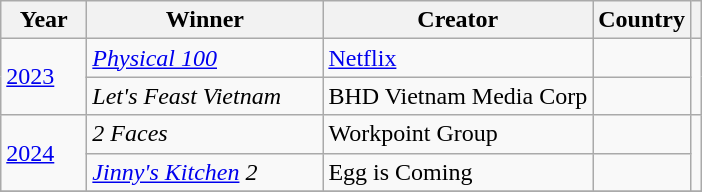<table class="wikitable" align="center" |>
<tr>
<th style="width:50px">Year</th>
<th style="width:150px">Winner</th>
<th>Creator</th>
<th>Country</th>
<th></th>
</tr>
<tr>
<td rowspan="2"><a href='#'>2023</a></td>
<td><a href='#'><em>Physical 100</em></a></td>
<td><a href='#'>Netflix</a></td>
<td></td>
<td rowspan="2" style="text-align: center;"></td>
</tr>
<tr>
<td><em>Let's Feast Vietnam</em></td>
<td>BHD Vietnam Media Corp</td>
<td></td>
</tr>
<tr>
<td rowspan="2"><a href='#'>2024</a></td>
<td><em>2 Faces</em></td>
<td>Workpoint Group</td>
<td></td>
<td style="text-align: center;" rowspan="2"></td>
</tr>
<tr>
<td><em><a href='#'>Jinny's Kitchen</a> 2</em></td>
<td>Egg is Coming</td>
<td></td>
</tr>
<tr>
</tr>
</table>
